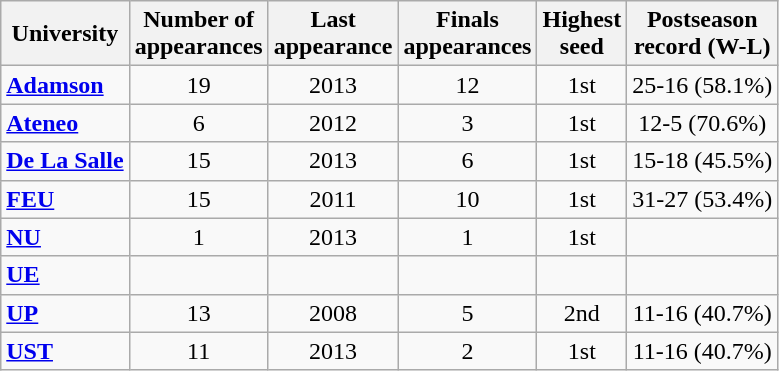<table class="wikitable">
<tr>
<th>University</th>
<th>Number of<br>appearances</th>
<th>Last<br>appearance</th>
<th>Finals<br>appearances</th>
<th>Highest<br>seed</th>
<th>Postseason<br>record (W-L)</th>
</tr>
<tr align="center">
<td align="left"><strong><a href='#'>Adamson</a></strong></td>
<td>19</td>
<td>2013</td>
<td>12</td>
<td>1st</td>
<td>25-16 (58.1%)</td>
</tr>
<tr align="center">
<td align="left"><strong><a href='#'>Ateneo</a></strong></td>
<td>6</td>
<td>2012</td>
<td>3</td>
<td>1st</td>
<td>12-5 (70.6%)</td>
</tr>
<tr align="center">
<td align="left"><strong><a href='#'>De La Salle</a></strong></td>
<td>15</td>
<td>2013</td>
<td>6</td>
<td>1st</td>
<td>15-18 (45.5%)</td>
</tr>
<tr align="center">
<td align="left"><strong><a href='#'>FEU</a></strong></td>
<td>15</td>
<td>2011</td>
<td>10</td>
<td>1st</td>
<td>31-27 (53.4%)</td>
</tr>
<tr align="center">
<td align="left"><strong><a href='#'>NU</a></strong></td>
<td>1</td>
<td>2013</td>
<td>1</td>
<td>1st</td>
<td></td>
</tr>
<tr align="center">
<td align="left"><strong><a href='#'>UE</a></strong></td>
<td></td>
<td></td>
<td></td>
<td></td>
<td></td>
</tr>
<tr align="center">
<td align="left"><strong><a href='#'>UP</a></strong></td>
<td>13</td>
<td>2008</td>
<td>5</td>
<td>2nd</td>
<td>11-16 (40.7%)</td>
</tr>
<tr align="center">
<td align="left"><strong><a href='#'>UST</a></strong></td>
<td>11</td>
<td>2013</td>
<td>2</td>
<td>1st</td>
<td>11-16 (40.7%)</td>
</tr>
</table>
